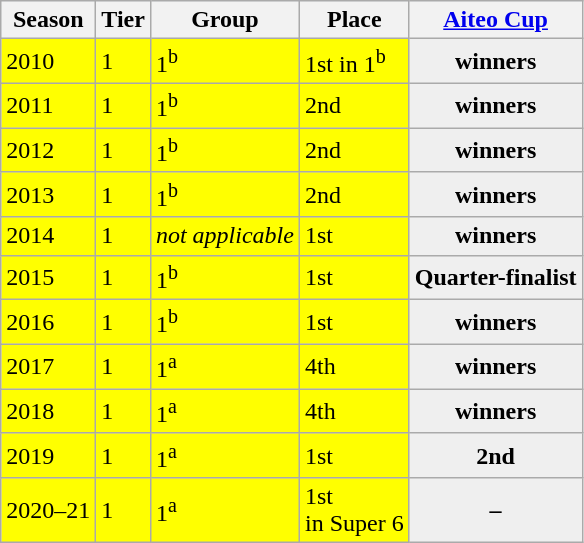<table class="wikitable">
<tr style="background:#f0f6fa;">
<th>Season</th>
<th>Tier</th>
<th>Group</th>
<th>Place</th>
<th><a href='#'>Aiteo Cup</a></th>
</tr>
<tr>
<td style="background:yellow;">2010</td>
<td style="background:yellow;">1</td>
<td style="background:yellow;">1<sup>b</sup></td>
<td style="background:yellow;">1st in 1<sup>b</sup></td>
<th style="background:#efefef;">winners</th>
</tr>
<tr>
<td style="background:yellow;">2011</td>
<td style="background:yellow;">1</td>
<td style="background:yellow;">1<sup>b</sup></td>
<td style="background:yellow;">2nd</td>
<th style="background:#efefef;">winners</th>
</tr>
<tr>
<td style="background:yellow;">2012</td>
<td style="background:yellow;">1</td>
<td style="background:yellow;">1<sup>b</sup></td>
<td style="background:yellow;">2nd</td>
<th style="background:#efefef;">winners</th>
</tr>
<tr>
<td style="background:yellow;">2013</td>
<td style="background:yellow;">1</td>
<td style="background:yellow;">1<sup>b</sup></td>
<td style="background:yellow;">2nd</td>
<th style="background:#efefef;">winners</th>
</tr>
<tr>
<td style="background:yellow;">2014</td>
<td style="background:yellow;">1</td>
<td style="background:yellow;"><em>not applicable</em></td>
<td style="background:yellow;">1st</td>
<th style="background:#efefef;">winners</th>
</tr>
<tr>
<td style="background:yellow;">2015</td>
<td style="background:yellow;">1</td>
<td style="background:yellow;">1<sup>b</sup></td>
<td style="background:yellow;">1st</td>
<th style="background:#efefef;">Quarter-finalist</th>
</tr>
<tr>
<td style="background:yellow;">2016</td>
<td style="background:yellow;">1</td>
<td style="background:yellow;">1<sup>b</sup></td>
<td style="background:yellow;">1st</td>
<th style="background:#efefef;">winners</th>
</tr>
<tr>
<td style="background:yellow;">2017</td>
<td style="background:yellow;">1</td>
<td style="background:yellow;">1<sup>a</sup></td>
<td style="background:yellow;">4th</td>
<th style="background:#efefef;">winners</th>
</tr>
<tr>
<td style="background:yellow;">2018</td>
<td style="background:yellow;">1</td>
<td style="background:yellow;">1<sup>a</sup></td>
<td style="background:yellow;">4th</td>
<th style="background:#efefef;">winners</th>
</tr>
<tr>
<td style="background:yellow;">2019</td>
<td style="background:yellow;">1</td>
<td style="background:yellow;">1<sup>a</sup></td>
<td style="background:yellow;">1st</td>
<th style="background:#efefef;">2nd</th>
</tr>
<tr>
<td style="background:yellow;">2020–21</td>
<td style="background:yellow;">1</td>
<td style="background:yellow;">1<sup>a</sup></td>
<td style="background:yellow;">1st<br>in Super 6</td>
<th style="background:#efefef;">–</th>
</tr>
</table>
